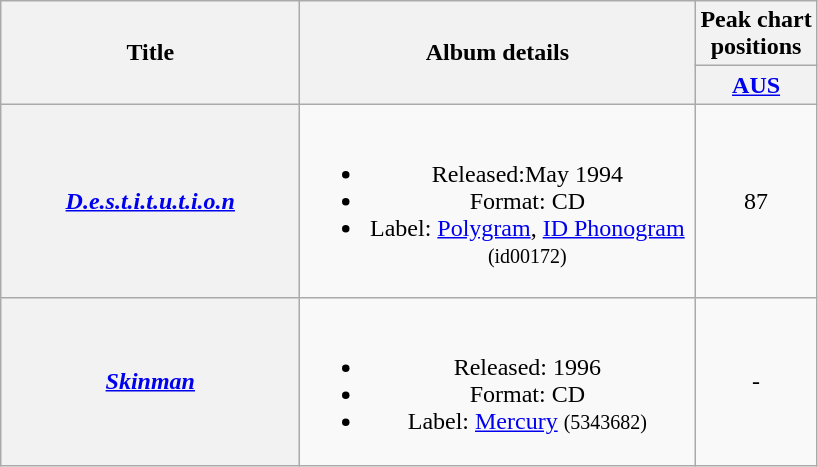<table class="wikitable plainrowheaders" style="text-align:center;" border="1">
<tr>
<th scope="col" rowspan="2" style="width:12em;">Title</th>
<th scope="col" rowspan="2" style="width:16em;">Album details</th>
<th scope="col" colspan="1">Peak chart<br>positions</th>
</tr>
<tr>
<th scope="col" style="text-align:center;"><a href='#'>AUS</a><br></th>
</tr>
<tr>
<th scope="row"><em><a href='#'>D.e.s.t.i.t.u.t.i.o.n</a></em></th>
<td><br><ul><li>Released:May 1994</li><li>Format: CD</li><li>Label: <a href='#'>Polygram</a>, <a href='#'>ID Phonogram</a> <small>(id00172)</small></li></ul></td>
<td align="center">87</td>
</tr>
<tr>
<th scope="row"><em><a href='#'>Skinman</a></em></th>
<td><br><ul><li>Released: 1996</li><li>Format: CD</li><li>Label: <a href='#'>Mercury</a> <small>(5343682)</small></li></ul></td>
<td align="center">-</td>
</tr>
</table>
